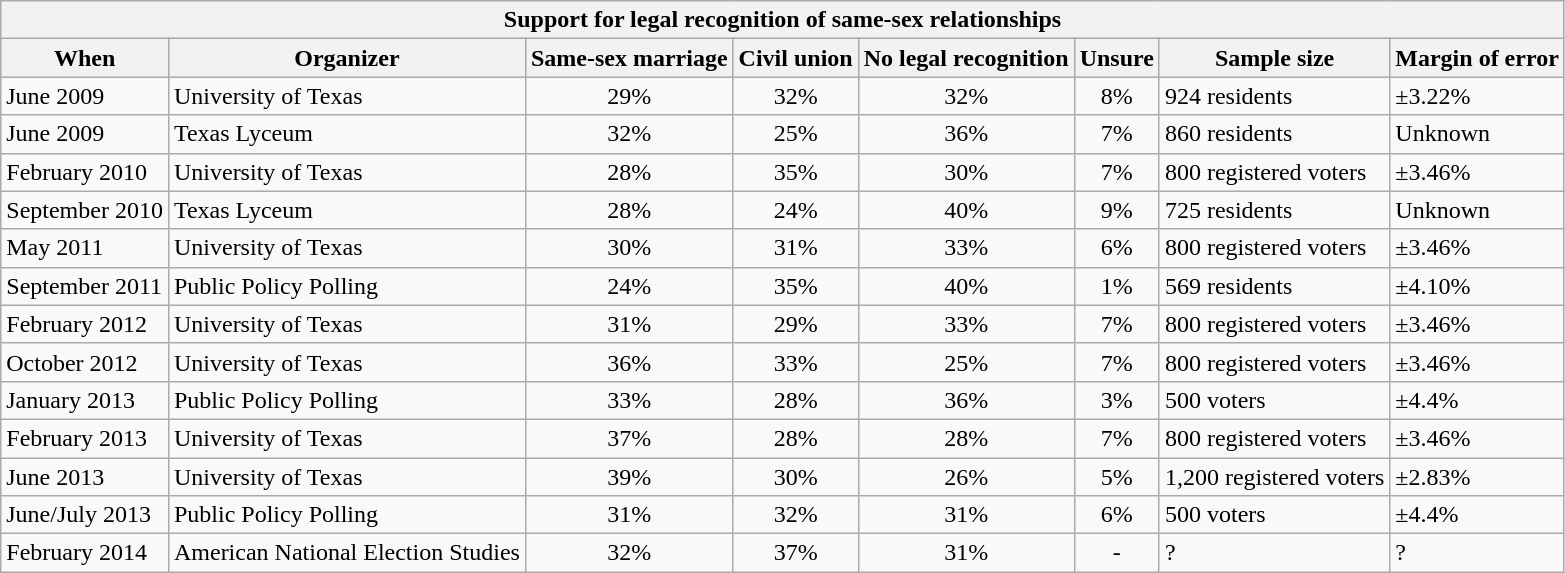<table class="wikitable mw-collapsible mw-collapsed">
<tr>
<th colspan=87>Support for legal recognition of same-sex relationships</th>
</tr>
<tr>
<th>When</th>
<th>Organizer</th>
<th>Same-sex marriage</th>
<th>Civil union</th>
<th>No legal recognition</th>
<th>Unsure</th>
<th>Sample size</th>
<th>Margin of error</th>
</tr>
<tr>
<td>June 2009</td>
<td>University of Texas</td>
<td style="text-align:center;">29%</td>
<td style="text-align:center;">32%</td>
<td style="text-align:center;">32%</td>
<td style="text-align:center;">8%</td>
<td>924 residents</td>
<td>±3.22%</td>
</tr>
<tr>
<td>June 2009</td>
<td>Texas Lyceum</td>
<td style="text-align:center;">32%</td>
<td style="text-align:center;">25%</td>
<td style="text-align:center;">36%</td>
<td style="text-align:center;">7%</td>
<td>860 residents</td>
<td>Unknown</td>
</tr>
<tr>
<td>February 2010</td>
<td>University of Texas</td>
<td style="text-align:center;">28%</td>
<td style="text-align:center;">35%</td>
<td style="text-align:center;">30%</td>
<td style="text-align:center;">7%</td>
<td>800 registered voters</td>
<td>±3.46%</td>
</tr>
<tr>
<td>September 2010</td>
<td>Texas Lyceum</td>
<td style="text-align:center;">28%</td>
<td style="text-align:center;">24%</td>
<td style="text-align:center;">40%</td>
<td style="text-align:center;">9%</td>
<td>725 residents</td>
<td>Unknown</td>
</tr>
<tr>
<td>May 2011</td>
<td>University of Texas</td>
<td style="text-align:center;">30%</td>
<td style="text-align:center;">31%</td>
<td style="text-align:center;">33%</td>
<td style="text-align:center;">6%</td>
<td>800 registered voters</td>
<td>±3.46%</td>
</tr>
<tr>
<td>September 2011</td>
<td>Public Policy Polling</td>
<td style="text-align:center;">24%</td>
<td style="text-align:center;">35%</td>
<td style="text-align:center;">40%</td>
<td style="text-align:center;">1%</td>
<td>569 residents</td>
<td>±4.10%</td>
</tr>
<tr>
<td>February 2012</td>
<td>University of Texas</td>
<td style="text-align:center;">31%</td>
<td style="text-align:center;">29%</td>
<td style="text-align:center;">33%</td>
<td style="text-align:center;">7%</td>
<td>800 registered voters</td>
<td>±3.46%</td>
</tr>
<tr>
<td>October 2012</td>
<td>University of Texas</td>
<td style="text-align:center;">36%</td>
<td style="text-align:center;">33%</td>
<td style="text-align:center;">25%</td>
<td style="text-align:center;">7%</td>
<td>800 registered voters</td>
<td>±3.46%</td>
</tr>
<tr>
<td>January 2013</td>
<td>Public Policy Polling</td>
<td style="text-align:center;">33%</td>
<td style="text-align:center;">28%</td>
<td style="text-align:center;">36%</td>
<td style="text-align:center;">3%</td>
<td>500 voters</td>
<td>±4.4%</td>
</tr>
<tr>
<td>February 2013</td>
<td>University of Texas</td>
<td style="text-align:center;">37%</td>
<td style="text-align:center;">28%</td>
<td style="text-align:center;">28%</td>
<td style="text-align:center;">7%</td>
<td>800 registered voters</td>
<td>±3.46%</td>
</tr>
<tr>
<td>June 2013</td>
<td>University of Texas</td>
<td style="text-align:center;">39%</td>
<td style="text-align:center;">30%</td>
<td style="text-align:center;">26%</td>
<td style="text-align:center;">5%</td>
<td>1,200 registered voters</td>
<td>±2.83%</td>
</tr>
<tr>
<td>June/July 2013</td>
<td>Public Policy Polling</td>
<td style="text-align:center;">31%</td>
<td style="text-align:center;">32%</td>
<td style="text-align:center;">31%</td>
<td style="text-align:center;">6%</td>
<td>500 voters</td>
<td>±4.4%</td>
</tr>
<tr>
<td>February 2014</td>
<td>American National Election Studies</td>
<td style="text-align:center;">32%</td>
<td style="text-align:center;">37%</td>
<td style="text-align:center;">31%</td>
<td style="text-align:center;">-</td>
<td>?</td>
<td>?</td>
</tr>
</table>
